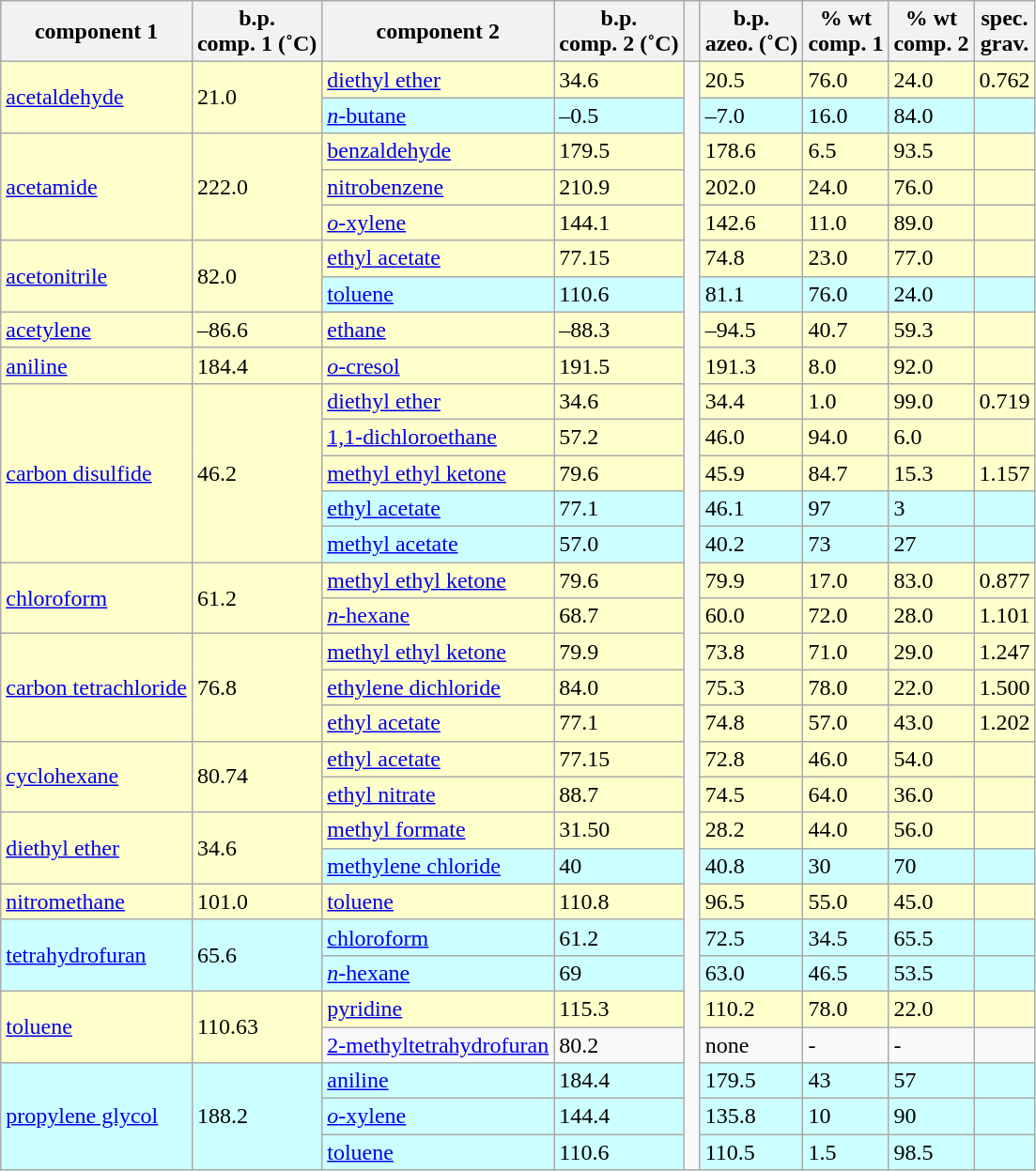<table class="wikitable" align="center">
<tr>
<th>component 1</th>
<th>b.p.<br>comp. 1 (˚C)</th>
<th>component 2</th>
<th>b.p.<br>comp. 2 (˚C)</th>
<th> </th>
<th>b.p.<br>azeo. (˚C)</th>
<th>% wt<br>comp. 1</th>
<th>% wt<br>comp. 2</th>
<th>spec.<br>grav.</th>
</tr>
<tr>
<td bgcolor="#FFFFCC" rowspan="2"><a href='#'>acetaldehyde</a></td>
<td bgcolor="#FFFFCC" rowspan="2">21.0</td>
<td bgcolor="#FFFFCC"><a href='#'>diethyl ether</a></td>
<td bgcolor="#FFFFCC">34.6</td>
<td rowspan="31"></td>
<td bgcolor="#FFFFCC">20.5</td>
<td bgcolor="#FFFFCC">76.0</td>
<td bgcolor="#FFFFCC">24.0</td>
<td bgcolor="#FFFFCC">0.762</td>
</tr>
<tr bgcolor="#CCFFFF">
<td><a href='#'><em>n</em>-butane</a></td>
<td>–0.5</td>
<td>–7.0</td>
<td>16.0</td>
<td>84.0</td>
<td></td>
</tr>
<tr bgcolor="#FFFFCC">
<td rowspan="3"><a href='#'>acetamide</a></td>
<td rowspan="3">222.0</td>
<td><a href='#'>benzaldehyde</a></td>
<td>179.5</td>
<td>178.6</td>
<td>6.5</td>
<td>93.5</td>
<td></td>
</tr>
<tr bgcolor="#FFFFCC">
<td><a href='#'>nitrobenzene</a></td>
<td>210.9</td>
<td>202.0</td>
<td>24.0</td>
<td>76.0</td>
<td></td>
</tr>
<tr bgcolor="#FFFFCC">
<td><a href='#'><em>o</em>-xylene</a></td>
<td>144.1</td>
<td>142.6</td>
<td>11.0</td>
<td>89.0</td>
<td></td>
</tr>
<tr bgcolor="#FFFFCC">
<td rowspan="2"><a href='#'>acetonitrile</a></td>
<td rowspan="2">82.0</td>
<td><a href='#'>ethyl acetate</a></td>
<td>77.15</td>
<td>74.8</td>
<td>23.0</td>
<td>77.0</td>
<td></td>
</tr>
<tr bgcolor="#CCFFFF">
<td><a href='#'>toluene</a></td>
<td>110.6</td>
<td>81.1</td>
<td>76.0</td>
<td>24.0</td>
<td></td>
</tr>
<tr bgcolor="#FFFFCC">
<td><a href='#'>acetylene</a></td>
<td>–86.6</td>
<td><a href='#'>ethane</a></td>
<td>–88.3</td>
<td>–94.5</td>
<td>40.7</td>
<td>59.3</td>
<td></td>
</tr>
<tr bgcolor="#FFFFCC">
<td><a href='#'>aniline</a></td>
<td>184.4</td>
<td><a href='#'><em>o</em>-cresol</a></td>
<td>191.5</td>
<td>191.3</td>
<td>8.0</td>
<td>92.0</td>
<td></td>
</tr>
<tr bgcolor="#FFFFCC">
<td rowspan="5"><a href='#'>carbon disulfide</a></td>
<td rowspan="5">46.2</td>
<td><a href='#'>diethyl ether</a></td>
<td>34.6</td>
<td>34.4</td>
<td>1.0</td>
<td>99.0</td>
<td bgcolor="#FFFFCC">0.719</td>
</tr>
<tr bgcolor="#FFFFCC">
<td><a href='#'>1,1-dichloroethane</a></td>
<td>57.2</td>
<td>46.0</td>
<td>94.0</td>
<td>6.0</td>
<td></td>
</tr>
<tr bgcolor="FFFFCC">
<td><a href='#'>methyl ethyl ketone</a></td>
<td>79.6</td>
<td>45.9</td>
<td>84.7</td>
<td>15.3</td>
<td>1.157</td>
</tr>
<tr bgcolor="#CCFFFF">
<td><a href='#'>ethyl acetate</a></td>
<td>77.1</td>
<td>46.1</td>
<td>97</td>
<td>3</td>
<td></td>
</tr>
<tr bgcolor="#CCFFFF">
<td><a href='#'>methyl acetate</a></td>
<td>57.0</td>
<td>40.2</td>
<td>73</td>
<td>27</td>
<td></td>
</tr>
<tr bgcolor="#FFFFCC">
<td rowspan="2"><a href='#'>chloroform</a></td>
<td rowspan="2">61.2</td>
<td><a href='#'>methyl ethyl ketone</a></td>
<td>79.6</td>
<td>79.9</td>
<td>17.0</td>
<td>83.0</td>
<td bgcolor="#FFFFCC">0.877</td>
</tr>
<tr bgcolor="#FFFFCC">
<td><a href='#'><em>n</em>-hexane</a></td>
<td>68.7</td>
<td>60.0</td>
<td>72.0</td>
<td>28.0</td>
<td>1.101</td>
</tr>
<tr bgcolor="#FFFFCC">
<td rowspan="3"><a href='#'>carbon tetrachloride</a></td>
<td rowspan="3">76.8</td>
<td><a href='#'>methyl ethyl ketone</a></td>
<td>79.9</td>
<td>73.8</td>
<td>71.0</td>
<td>29.0</td>
<td>1.247</td>
</tr>
<tr bgcolor="#FFFFCC">
<td><a href='#'>ethylene dichloride</a></td>
<td>84.0</td>
<td>75.3</td>
<td>78.0</td>
<td>22.0</td>
<td>1.500</td>
</tr>
<tr bgcolor="#FFFFCC">
<td><a href='#'>ethyl acetate</a></td>
<td>77.1</td>
<td>74.8</td>
<td>57.0</td>
<td>43.0</td>
<td>1.202</td>
</tr>
<tr bgcolor="#FFFFCC">
<td rowspan="2"><a href='#'>cyclohexane</a></td>
<td rowspan="2">80.74</td>
<td><a href='#'>ethyl acetate</a></td>
<td>77.15</td>
<td>72.8</td>
<td>46.0</td>
<td>54.0</td>
<td></td>
</tr>
<tr bgcolor="#FFFFCC">
<td><a href='#'>ethyl nitrate</a></td>
<td>88.7</td>
<td>74.5</td>
<td>64.0</td>
<td>36.0</td>
<td></td>
</tr>
<tr bgcolor="#FFFFCC">
<td rowspan="2"><a href='#'>diethyl ether</a></td>
<td rowspan="2">34.6</td>
<td><a href='#'>methyl formate</a></td>
<td>31.50</td>
<td>28.2</td>
<td>44.0</td>
<td>56.0</td>
<td></td>
</tr>
<tr bgcolor="#CCFFFF">
<td><a href='#'>methylene chloride</a></td>
<td>40</td>
<td>40.8</td>
<td>30</td>
<td>70</td>
<td></td>
</tr>
<tr bgcolor="#FFFFCC">
<td><a href='#'>nitromethane</a></td>
<td>101.0</td>
<td><a href='#'>toluene</a></td>
<td>110.8</td>
<td>96.5</td>
<td>55.0</td>
<td>45.0</td>
<td></td>
</tr>
<tr bgcolor="#CCFFFF">
<td rowspan=2><a href='#'>tetrahydrofuran</a></td>
<td rowspan=2>65.6</td>
<td><a href='#'>chloroform</a></td>
<td>61.2</td>
<td>72.5</td>
<td>34.5</td>
<td>65.5</td>
<td></td>
</tr>
<tr bgcolor="#CCFFFF">
<td><a href='#'><em>n</em>-hexane</a></td>
<td>69</td>
<td>63.0</td>
<td>46.5</td>
<td>53.5</td>
<td></td>
</tr>
<tr bgcolor="#FFFFCC">
<td rowspan="2"><a href='#'>toluene</a></td>
<td rowspan="2">110.63</td>
<td><a href='#'>pyridine</a></td>
<td>115.3</td>
<td>110.2</td>
<td>78.0</td>
<td>22.0</td>
<td></td>
</tr>
<tr>
<td><a href='#'>2-methyltetrahydrofuran</a></td>
<td>80.2</td>
<td>none</td>
<td>-</td>
<td>-</td>
<td></td>
</tr>
<tr bgcolor="#CCFFFF">
<td rowspan=3><a href='#'>propylene glycol</a></td>
<td rowspan=3>188.2</td>
<td><a href='#'>aniline</a></td>
<td>184.4</td>
<td>179.5</td>
<td>43</td>
<td>57</td>
<td></td>
</tr>
<tr bgcolor="#CCFFFF">
<td><a href='#'><em>o</em>-xylene</a></td>
<td>144.4</td>
<td>135.8</td>
<td>10</td>
<td>90</td>
<td></td>
</tr>
<tr bgcolor="#CCFFFF">
<td><a href='#'>toluene</a></td>
<td>110.6</td>
<td>110.5</td>
<td>1.5</td>
<td>98.5</td>
<td></td>
</tr>
</table>
